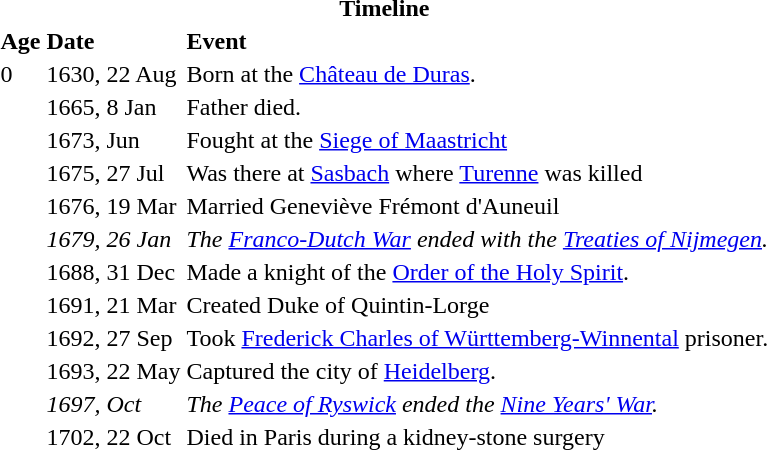<table>
<tr>
<th colspan=3>Timeline</th>
</tr>
<tr>
<th align="left">Age</th>
<th align="left">Date</th>
<th align="left">Event</th>
</tr>
<tr>
<td>0</td>
<td>1630, 22 Aug</td>
<td>Born at the <a href='#'>Château de Duras</a>.</td>
</tr>
<tr>
<td></td>
<td>1665, 8 Jan</td>
<td>Father died.</td>
</tr>
<tr>
<td></td>
<td>1673, Jun</td>
<td>Fought at the <a href='#'>Siege of Maastricht</a></td>
</tr>
<tr>
<td></td>
<td>1675, 27 Jul</td>
<td>Was there at <a href='#'>Sasbach</a> where <a href='#'>Turenne</a> was killed</td>
</tr>
<tr>
<td></td>
<td>1676, 19 Mar</td>
<td>Married Geneviève Frémont d'Auneuil</td>
</tr>
<tr>
<td></td>
<td><em>1679, 26 Jan</em></td>
<td><em>The <a href='#'>Franco-Dutch War</a> ended with the <a href='#'>Treaties of Nijmegen</a>.</em></td>
</tr>
<tr>
<td></td>
<td>1688, 31 Dec</td>
<td>Made a knight of the <a href='#'>Order of the Holy Spirit</a>.</td>
</tr>
<tr>
<td></td>
<td>1691, 21 Mar</td>
<td>Created Duke of Quintin-Lorge</td>
</tr>
<tr>
<td></td>
<td>1692, 27 Sep</td>
<td>Took <a href='#'>Frederick Charles of Württemberg-Winnental</a> prisoner.</td>
</tr>
<tr>
<td></td>
<td>1693, 22 May</td>
<td>Captured the city of <a href='#'>Heidelberg</a>.</td>
</tr>
<tr>
<td></td>
<td><em>1697, Oct</em></td>
<td><em>The <a href='#'>Peace of Ryswick</a> ended the <a href='#'>Nine Years' War</a>.</em></td>
</tr>
<tr>
<td></td>
<td>1702, 22 Oct</td>
<td>Died in Paris during a kidney-stone surgery</td>
</tr>
</table>
